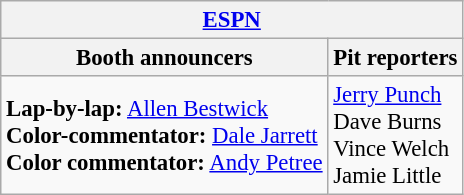<table class="wikitable" style="font-size: 95%;">
<tr>
<th colspan="2"><a href='#'>ESPN</a></th>
</tr>
<tr>
<th>Booth announcers</th>
<th>Pit reporters</th>
</tr>
<tr>
<td><strong>Lap-by-lap:</strong> <a href='#'>Allen Bestwick</a><br><strong>Color-commentator:</strong> <a href='#'>Dale Jarrett</a><br><strong>Color commentator:</strong> <a href='#'>Andy Petree</a></td>
<td><a href='#'>Jerry Punch</a><br>Dave Burns<br>Vince Welch<br>Jamie Little</td>
</tr>
</table>
